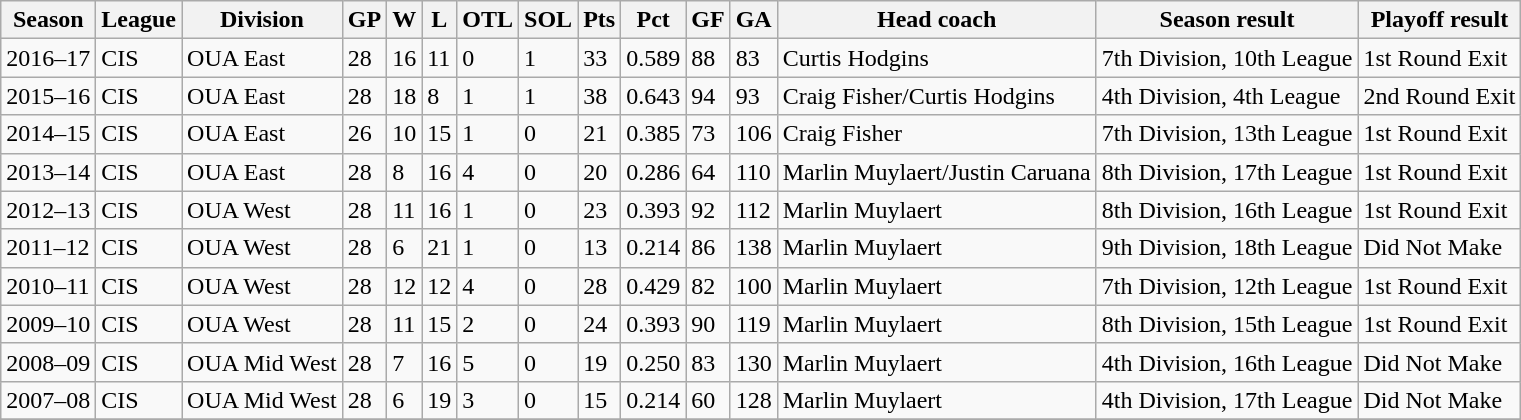<table class="wikitable" border="1">
<tr>
<th>Season</th>
<th>League</th>
<th>Division</th>
<th>GP</th>
<th>W</th>
<th>L</th>
<th>OTL</th>
<th>SOL</th>
<th>Pts</th>
<th>Pct</th>
<th>GF</th>
<th>GA</th>
<th>Head coach</th>
<th>Season result</th>
<th>Playoff result</th>
</tr>
<tr>
<td>2016–17</td>
<td>CIS</td>
<td>OUA East</td>
<td>28</td>
<td>16</td>
<td>11</td>
<td>0</td>
<td>1</td>
<td>33</td>
<td>0.589</td>
<td>88</td>
<td>83</td>
<td>Curtis Hodgins</td>
<td>7th Division, 10th League</td>
<td>1st Round Exit</td>
</tr>
<tr>
<td>2015–16</td>
<td>CIS</td>
<td>OUA East</td>
<td>28</td>
<td>18</td>
<td>8</td>
<td>1</td>
<td>1</td>
<td>38</td>
<td>0.643</td>
<td>94</td>
<td>93</td>
<td>Craig Fisher/Curtis Hodgins</td>
<td>4th Division, 4th League</td>
<td>2nd Round Exit</td>
</tr>
<tr>
<td>2014–15</td>
<td>CIS</td>
<td>OUA East</td>
<td>26</td>
<td>10</td>
<td>15</td>
<td>1</td>
<td>0</td>
<td>21</td>
<td>0.385</td>
<td>73</td>
<td>106</td>
<td>Craig Fisher</td>
<td>7th Division, 13th League</td>
<td>1st Round Exit</td>
</tr>
<tr>
<td>2013–14</td>
<td>CIS</td>
<td>OUA East</td>
<td>28</td>
<td>8</td>
<td>16</td>
<td>4</td>
<td>0</td>
<td>20</td>
<td>0.286</td>
<td>64</td>
<td>110</td>
<td>Marlin Muylaert/Justin Caruana</td>
<td>8th Division, 17th League</td>
<td>1st Round Exit</td>
</tr>
<tr>
<td>2012–13</td>
<td>CIS</td>
<td>OUA West</td>
<td>28</td>
<td>11</td>
<td>16</td>
<td>1</td>
<td>0</td>
<td>23</td>
<td>0.393</td>
<td>92</td>
<td>112</td>
<td>Marlin Muylaert</td>
<td>8th Division, 16th League</td>
<td>1st Round Exit</td>
</tr>
<tr>
<td>2011–12</td>
<td>CIS</td>
<td>OUA West</td>
<td>28</td>
<td>6</td>
<td>21</td>
<td>1</td>
<td>0</td>
<td>13</td>
<td>0.214</td>
<td>86</td>
<td>138</td>
<td>Marlin Muylaert</td>
<td>9th Division, 18th League</td>
<td>Did Not Make</td>
</tr>
<tr>
<td>2010–11</td>
<td>CIS</td>
<td>OUA West</td>
<td>28</td>
<td>12</td>
<td>12</td>
<td>4</td>
<td>0</td>
<td>28</td>
<td>0.429</td>
<td>82</td>
<td>100</td>
<td>Marlin Muylaert</td>
<td>7th Division, 12th League</td>
<td>1st Round Exit</td>
</tr>
<tr>
<td>2009–10</td>
<td>CIS</td>
<td>OUA West</td>
<td>28</td>
<td>11</td>
<td>15</td>
<td>2</td>
<td>0</td>
<td>24</td>
<td>0.393</td>
<td>90</td>
<td>119</td>
<td>Marlin Muylaert</td>
<td>8th Division, 15th League</td>
<td>1st Round Exit</td>
</tr>
<tr>
<td>2008–09</td>
<td>CIS</td>
<td>OUA Mid West</td>
<td>28</td>
<td>7</td>
<td>16</td>
<td>5</td>
<td>0</td>
<td>19</td>
<td>0.250</td>
<td>83</td>
<td>130</td>
<td>Marlin Muylaert</td>
<td>4th Division, 16th League</td>
<td>Did Not Make</td>
</tr>
<tr>
<td>2007–08</td>
<td>CIS</td>
<td>OUA Mid West</td>
<td>28</td>
<td>6</td>
<td>19</td>
<td>3</td>
<td>0</td>
<td>15</td>
<td>0.214</td>
<td>60</td>
<td>128</td>
<td>Marlin Muylaert</td>
<td>4th Division, 17th League</td>
<td>Did Not Make</td>
</tr>
<tr>
</tr>
</table>
